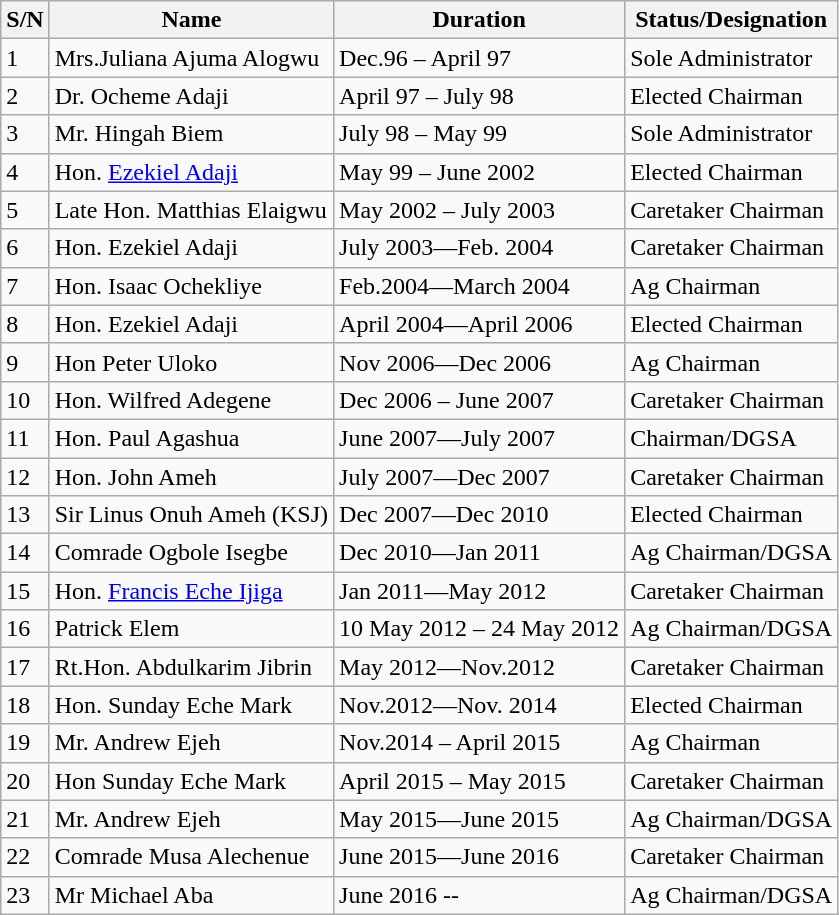<table class="wikitable">
<tr>
<th>S/N</th>
<th>Name</th>
<th>Duration</th>
<th>Status/Designation</th>
</tr>
<tr>
<td>1</td>
<td>Mrs.Juliana Ajuma Alogwu</td>
<td>Dec.96 – April 97</td>
<td>Sole Administrator</td>
</tr>
<tr>
<td>2</td>
<td>Dr. Ocheme Adaji</td>
<td>April 97 – July 98</td>
<td>Elected Chairman</td>
</tr>
<tr>
<td>3</td>
<td>Mr. Hingah Biem</td>
<td>July 98 – May  99</td>
<td>Sole Administrator</td>
</tr>
<tr>
<td>4</td>
<td>Hon. <a href='#'>Ezekiel Adaji</a></td>
<td>May 99 – June 2002</td>
<td>Elected Chairman</td>
</tr>
<tr>
<td>5</td>
<td>Late Hon. Matthias Elaigwu</td>
<td>May 2002 – July 2003</td>
<td>Caretaker Chairman</td>
</tr>
<tr>
<td>6</td>
<td>Hon. Ezekiel Adaji</td>
<td>July 2003—Feb. 2004</td>
<td>Caretaker Chairman</td>
</tr>
<tr>
<td>7</td>
<td>Hon. Isaac Ochekliye</td>
<td>Feb.2004—March 2004</td>
<td>Ag Chairman</td>
</tr>
<tr>
<td>8</td>
<td>Hon. Ezekiel Adaji</td>
<td>April 2004—April  2006</td>
<td>Elected Chairman</td>
</tr>
<tr>
<td>9</td>
<td>Hon Peter Uloko</td>
<td>Nov 2006—Dec 2006</td>
<td>Ag Chairman</td>
</tr>
<tr>
<td>10</td>
<td>Hon. Wilfred Adegene</td>
<td>Dec 2006 – June  2007</td>
<td>Caretaker Chairman</td>
</tr>
<tr>
<td>11</td>
<td>Hon. Paul Agashua</td>
<td>June 2007—July  2007</td>
<td>Chairman/DGSA</td>
</tr>
<tr>
<td>12</td>
<td>Hon. John Ameh</td>
<td>July 2007—Dec 2007</td>
<td>Caretaker Chairman</td>
</tr>
<tr>
<td>13</td>
<td>Sir Linus Onuh Ameh (KSJ)</td>
<td>Dec 2007—Dec 2010</td>
<td>Elected Chairman</td>
</tr>
<tr>
<td>14</td>
<td>Comrade Ogbole Isegbe</td>
<td>Dec 2010—Jan 2011</td>
<td>Ag Chairman/DGSA</td>
</tr>
<tr>
<td>15</td>
<td>Hon. <a href='#'>Francis Eche Ijiga</a></td>
<td>Jan 2011—May 2012</td>
<td>Caretaker Chairman</td>
</tr>
<tr>
<td>16</td>
<td>Patrick Elem</td>
<td>10 May 2012 – 24 May 2012</td>
<td>Ag Chairman/DGSA</td>
</tr>
<tr>
<td>17</td>
<td>Rt.Hon. Abdulkarim Jibrin</td>
<td>May 2012—Nov.2012</td>
<td>Caretaker Chairman</td>
</tr>
<tr>
<td>18</td>
<td>Hon. Sunday Eche Mark</td>
<td>Nov.2012—Nov. 2014</td>
<td>Elected Chairman</td>
</tr>
<tr>
<td>19</td>
<td>Mr. Andrew Ejeh</td>
<td>Nov.2014 – April 2015</td>
<td>Ag Chairman</td>
</tr>
<tr>
<td>20</td>
<td>Hon Sunday Eche Mark</td>
<td>April 2015 – May 2015</td>
<td>Caretaker Chairman</td>
</tr>
<tr>
<td>21</td>
<td>Mr. Andrew Ejeh</td>
<td>May 2015—June 2015</td>
<td>Ag Chairman/DGSA</td>
</tr>
<tr>
<td>22</td>
<td>Comrade Musa Alechenue</td>
<td>June 2015—June 2016</td>
<td>Caretaker Chairman</td>
</tr>
<tr>
<td>23</td>
<td>Mr Michael Aba</td>
<td>June 2016  --</td>
<td>Ag Chairman/DGSA</td>
</tr>
</table>
